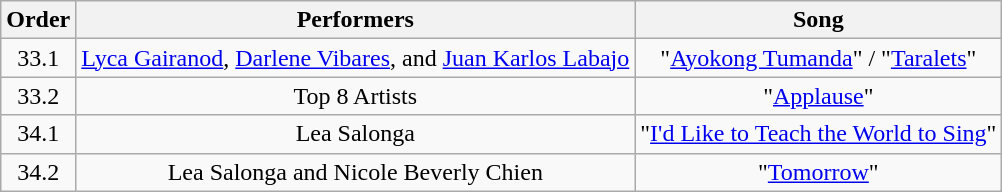<table class="wikitable" style="text-align:center;">
<tr>
<th>Order</th>
<th>Performers</th>
<th>Song</th>
</tr>
<tr>
<td>33.1</td>
<td><a href='#'>Lyca Gairanod</a>, <a href='#'>Darlene Vibares</a>, and <a href='#'>Juan Karlos Labajo</a></td>
<td>"<a href='#'>Ayokong Tumanda</a>" / "<a href='#'>Taralets</a>"</td>
</tr>
<tr>
<td>33.2</td>
<td>Top 8 Artists</td>
<td>"<a href='#'>Applause</a>"</td>
</tr>
<tr>
<td>34.1</td>
<td>Lea Salonga</td>
<td>"<a href='#'>I'd Like to Teach the World to Sing</a>"</td>
</tr>
<tr>
<td>34.2</td>
<td>Lea Salonga and Nicole Beverly Chien</td>
<td>"<a href='#'>Tomorrow</a>"</td>
</tr>
</table>
